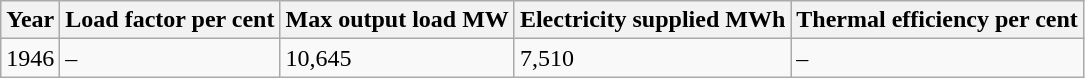<table class="wikitable">
<tr>
<th>Year</th>
<th>Load factor per cent</th>
<th>Max output load   MW</th>
<th>Electricity supplied MWh</th>
<th>Thermal efficiency per cent</th>
</tr>
<tr>
<td>1946</td>
<td>–</td>
<td>10,645</td>
<td>7,510</td>
<td>–</td>
</tr>
</table>
